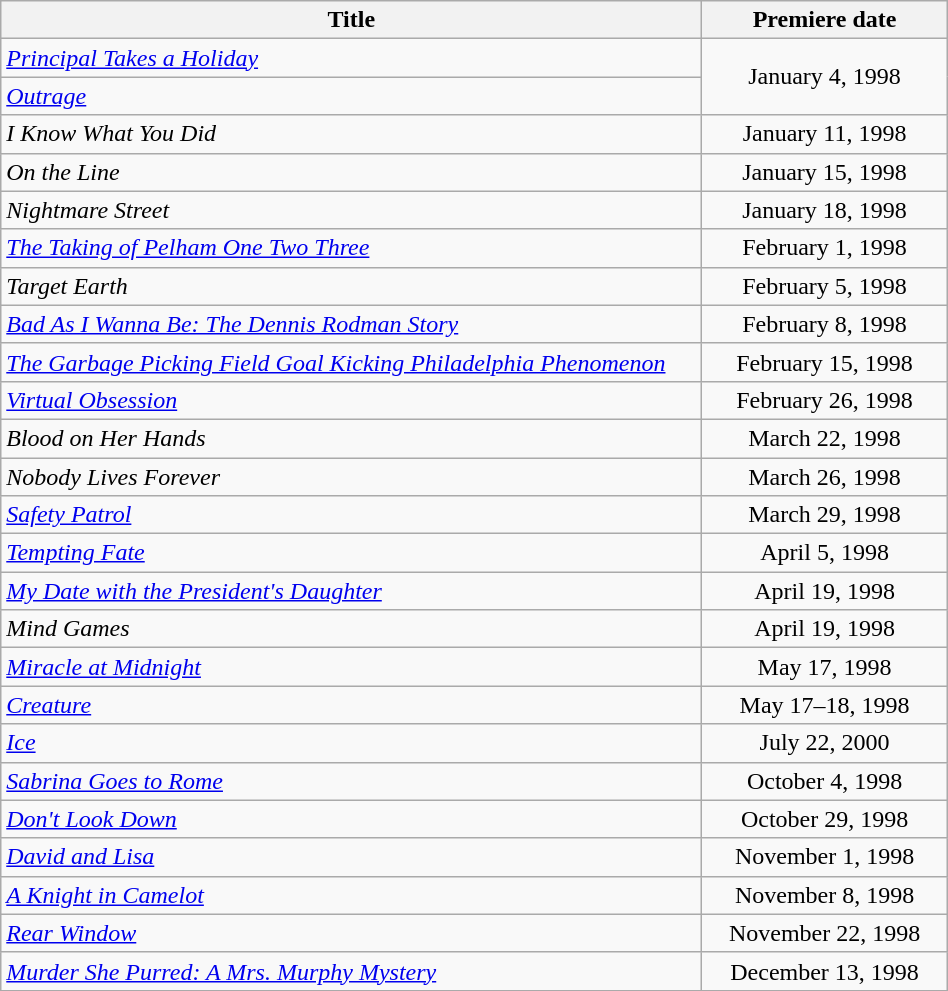<table class="wikitable plainrowheaders sortable" style="width:50%;text-align:center;">
<tr>
<th scope="col" style="width:40%;">Title</th>
<th scope="col" style="width:14%;">Premiere date</th>
</tr>
<tr>
<td scope="row" style="text-align:left;"><em><a href='#'>Principal Takes a Holiday</a></em></td>
<td rowspan="2">January 4, 1998</td>
</tr>
<tr>
<td scope="row" style="text-align:left;"><em><a href='#'>Outrage</a></em></td>
</tr>
<tr>
<td scope="row" style="text-align:left;"><em>I Know What You Did</em></td>
<td>January 11, 1998</td>
</tr>
<tr>
<td scope="row" style="text-align:left;"><em>On the Line</em></td>
<td>January 15, 1998</td>
</tr>
<tr>
<td scope="row" style="text-align:left;"><em>Nightmare Street</em></td>
<td>January 18, 1998</td>
</tr>
<tr>
<td scope="row" style="text-align:left;"><em><a href='#'>The Taking of Pelham One Two Three</a></em></td>
<td>February 1, 1998</td>
</tr>
<tr>
<td scope="row" style="text-align:left;"><em>Target Earth</em></td>
<td>February 5, 1998</td>
</tr>
<tr>
<td scope="row" style="text-align:left;"><em><a href='#'>Bad As I Wanna Be: The Dennis Rodman Story</a></em></td>
<td>February 8, 1998</td>
</tr>
<tr>
<td scope="row" style="text-align:left;"><em><a href='#'>The Garbage Picking Field Goal Kicking Philadelphia Phenomenon</a></em></td>
<td>February 15, 1998</td>
</tr>
<tr>
<td scope="row" style="text-align:left;"><em><a href='#'>Virtual Obsession</a></em></td>
<td>February 26, 1998</td>
</tr>
<tr>
<td scope="row" style="text-align:left;"><em>Blood on Her Hands</em></td>
<td>March 22, 1998</td>
</tr>
<tr>
<td scope="row" style="text-align:left;"><em>Nobody Lives Forever</em></td>
<td>March 26, 1998</td>
</tr>
<tr>
<td scope="row" style="text-align:left;"><em><a href='#'>Safety Patrol</a></em></td>
<td>March 29, 1998</td>
</tr>
<tr>
<td scope="row" style="text-align:left;"><em><a href='#'>Tempting Fate</a></em></td>
<td>April 5, 1998</td>
</tr>
<tr>
<td scope="row" style="text-align:left;"><em><a href='#'>My Date with the President's Daughter</a></em></td>
<td>April 19, 1998</td>
</tr>
<tr>
<td scope="row" style="text-align:left;"><em>Mind Games</em></td>
<td>April 19, 1998</td>
</tr>
<tr>
<td scope="row" style="text-align:left;"><em><a href='#'>Miracle at Midnight</a></em></td>
<td>May 17, 1998</td>
</tr>
<tr>
<td scope="row" style="text-align:left;"><em><a href='#'>Creature</a></em></td>
<td>May 17–18, 1998</td>
</tr>
<tr>
<td scope="row" style="text-align:left;"><em><a href='#'>Ice</a></em></td>
<td>July 22, 2000</td>
</tr>
<tr>
<td scope="row" style="text-align:left;"><em><a href='#'>Sabrina Goes to Rome</a></em></td>
<td>October 4, 1998</td>
</tr>
<tr>
<td scope="row" style="text-align:left;"><em><a href='#'>Don't Look Down</a></em></td>
<td>October 29, 1998</td>
</tr>
<tr>
<td scope="row" style="text-align:left;"><em><a href='#'>David and Lisa</a></em></td>
<td>November 1, 1998</td>
</tr>
<tr>
<td scope="row" style="text-align:left;"><em><a href='#'>A Knight in Camelot</a></em></td>
<td>November 8, 1998</td>
</tr>
<tr>
<td scope="row" style="text-align:left;"><em><a href='#'>Rear Window</a></em></td>
<td>November 22, 1998</td>
</tr>
<tr>
<td scope="row" style="text-align:left;"><em><a href='#'>Murder She Purred: A Mrs. Murphy Mystery</a></em></td>
<td>December 13, 1998</td>
</tr>
</table>
